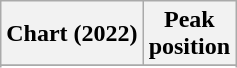<table class="wikitable sortable plainrowheaders" style="text-align:center">
<tr>
<th scope="col">Chart (2022)</th>
<th scope="col">Peak<br>position</th>
</tr>
<tr>
</tr>
<tr>
</tr>
<tr>
</tr>
<tr>
</tr>
<tr>
</tr>
<tr>
</tr>
<tr>
</tr>
<tr>
</tr>
<tr>
</tr>
<tr>
</tr>
<tr>
</tr>
<tr>
</tr>
<tr>
</tr>
<tr>
</tr>
<tr>
</tr>
<tr>
</tr>
<tr>
</tr>
<tr>
</tr>
<tr>
</tr>
<tr>
</tr>
<tr>
</tr>
</table>
